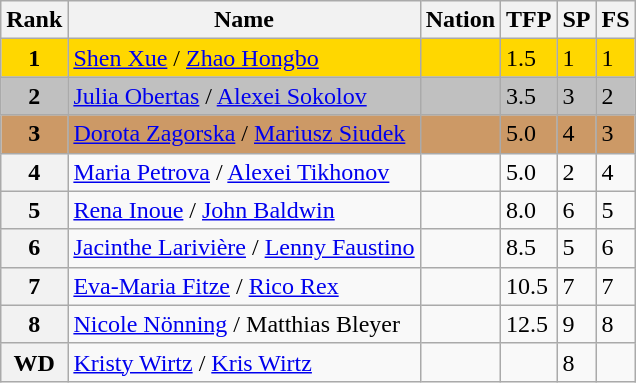<table class="wikitable">
<tr>
<th>Rank</th>
<th>Name</th>
<th>Nation</th>
<th>TFP</th>
<th>SP</th>
<th>FS</th>
</tr>
<tr bgcolor="gold">
<td align="center"><strong>1</strong></td>
<td><a href='#'>Shen Xue</a> / <a href='#'>Zhao Hongbo</a></td>
<td></td>
<td>1.5</td>
<td>1</td>
<td>1</td>
</tr>
<tr bgcolor="silver">
<td align="center"><strong>2</strong></td>
<td><a href='#'>Julia Obertas</a> / <a href='#'>Alexei Sokolov</a></td>
<td></td>
<td>3.5</td>
<td>3</td>
<td>2</td>
</tr>
<tr bgcolor="cc9966">
<td align="center"><strong>3</strong></td>
<td><a href='#'>Dorota Zagorska</a> / <a href='#'>Mariusz Siudek</a></td>
<td></td>
<td>5.0</td>
<td>4</td>
<td>3</td>
</tr>
<tr>
<th>4</th>
<td><a href='#'>Maria Petrova</a> / <a href='#'>Alexei Tikhonov</a></td>
<td></td>
<td>5.0</td>
<td>2</td>
<td>4</td>
</tr>
<tr>
<th>5</th>
<td><a href='#'>Rena Inoue</a> / <a href='#'>John Baldwin</a></td>
<td></td>
<td>8.0</td>
<td>6</td>
<td>5</td>
</tr>
<tr>
<th>6</th>
<td><a href='#'>Jacinthe Larivière</a> / <a href='#'>Lenny Faustino</a></td>
<td></td>
<td>8.5</td>
<td>5</td>
<td>6</td>
</tr>
<tr>
<th>7</th>
<td><a href='#'>Eva-Maria Fitze</a> / <a href='#'>Rico Rex</a></td>
<td></td>
<td>10.5</td>
<td>7</td>
<td>7</td>
</tr>
<tr>
<th>8</th>
<td><a href='#'>Nicole Nönning</a> / Matthias Bleyer</td>
<td></td>
<td>12.5</td>
<td>9</td>
<td>8</td>
</tr>
<tr>
<th>WD</th>
<td><a href='#'>Kristy Wirtz</a> / <a href='#'>Kris Wirtz</a></td>
<td></td>
<td></td>
<td>8</td>
<td></td>
</tr>
</table>
